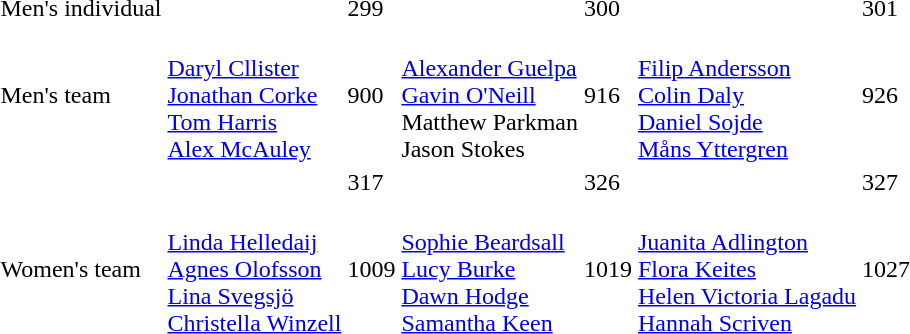<table>
<tr>
<td>Men's individual</td>
<td></td>
<td>299</td>
<td></td>
<td>300</td>
<td></td>
<td>301</td>
</tr>
<tr>
<td>Men's team</td>
<td><br><a href='#'>Daryl Cllister</a><br><a href='#'>Jonathan Corke</a><br><a href='#'>Tom Harris</a><br><a href='#'>Alex McAuley</a></td>
<td>900</td>
<td><br><a href='#'>Alexander Guelpa</a><br><a href='#'>Gavin O'Neill</a><br>Matthew Parkman<br>Jason Stokes</td>
<td>916</td>
<td><br><a href='#'>Filip Andersson</a><br><a href='#'>Colin Daly</a><br><a href='#'>Daniel Sojde</a><br><a href='#'>Måns Yttergren</a></td>
<td>926</td>
</tr>
<tr>
<td></td>
<td></td>
<td>317</td>
<td></td>
<td>326</td>
<td></td>
<td>327</td>
</tr>
<tr>
<td>Women's team</td>
<td><br><a href='#'>Linda Helledaij</a><br><a href='#'>Agnes Olofsson</a><br><a href='#'>Lina Svegsjö</a><br><a href='#'>Christella Winzell</a></td>
<td>1009</td>
<td><br><a href='#'>Sophie Beardsall</a><br><a href='#'>Lucy Burke</a><br><a href='#'>Dawn Hodge</a><br><a href='#'>Samantha Keen</a></td>
<td>1019</td>
<td><br><a href='#'>Juanita Adlington</a><br><a href='#'>Flora Keites</a><br><a href='#'>Helen Victoria Lagadu</a><br><a href='#'>Hannah Scriven</a></td>
<td>1027</td>
</tr>
</table>
